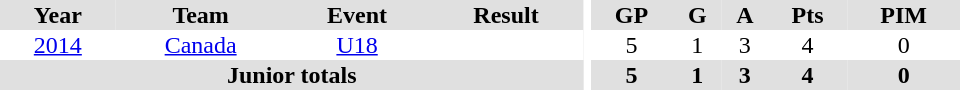<table border="0" cellpadding="1" cellspacing="0" ID="Table3" style="text-align:center; width:40em">
<tr ALIGN="center" bgcolor="#e0e0e0">
<th>Year</th>
<th>Team</th>
<th>Event</th>
<th>Result</th>
<th rowspan="99" bgcolor="#ffffff"></th>
<th>GP</th>
<th>G</th>
<th>A</th>
<th>Pts</th>
<th>PIM</th>
</tr>
<tr>
<td><a href='#'>2014</a></td>
<td><a href='#'>Canada</a></td>
<td><a href='#'>U18</a></td>
<td></td>
<td>5</td>
<td>1</td>
<td>3</td>
<td>4</td>
<td>0</td>
</tr>
<tr bgcolor="#e0e0e0">
<th colspan="4">Junior totals</th>
<th>5</th>
<th>1</th>
<th>3</th>
<th>4</th>
<th>0</th>
</tr>
</table>
